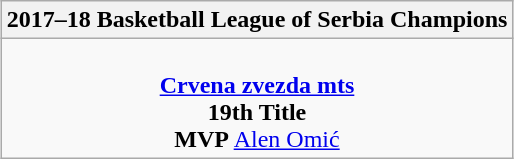<table class=wikitable style="text-align:center; margin:auto">
<tr>
<th>2017–18 Basketball League of Serbia Champions</th>
</tr>
<tr>
<td><br><strong><a href='#'>Crvena zvezda mts</a></strong><br><strong>19th Title</strong><br><strong>MVP</strong>  <a href='#'>Alen Omić</a></td>
</tr>
</table>
